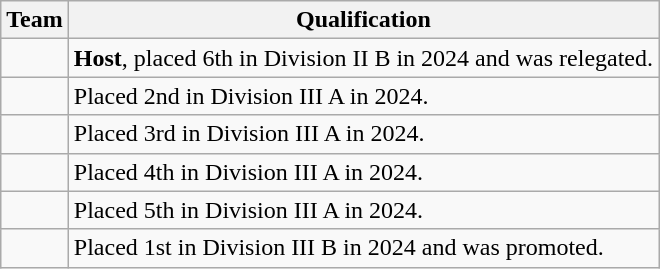<table class="wikitable">
<tr>
<th>Team</th>
<th>Qualification</th>
</tr>
<tr>
<td></td>
<td><strong>Host</strong>, placed 6th in Division II B in 2024 and was relegated.</td>
</tr>
<tr>
<td></td>
<td>Placed 2nd in Division III A in 2024.</td>
</tr>
<tr>
<td></td>
<td>Placed 3rd in Division III A in 2024.</td>
</tr>
<tr>
<td></td>
<td>Placed 4th in Division III A in 2024.</td>
</tr>
<tr>
<td></td>
<td>Placed 5th in Division III A in 2024.</td>
</tr>
<tr>
<td></td>
<td>Placed 1st in Division III B in 2024 and was promoted.</td>
</tr>
</table>
